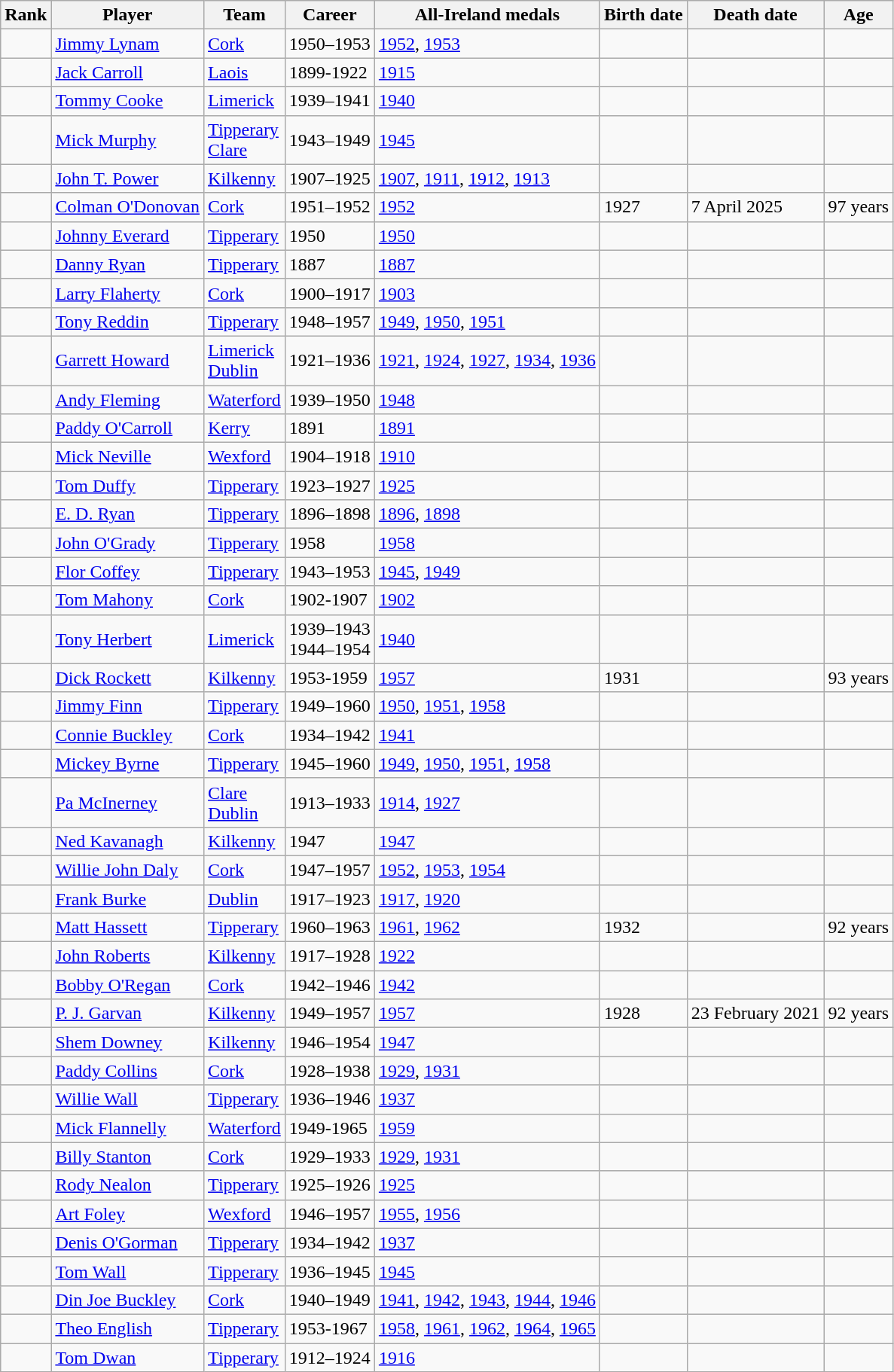<table class="wikitable">
<tr>
<th>Rank</th>
<th>Player</th>
<th>Team</th>
<th>Career</th>
<th>All-Ireland medals</th>
<th>Birth date</th>
<th>Death date</th>
<th>Age</th>
</tr>
<tr>
<td></td>
<td style="text-align:left;"><a href='#'>Jimmy Lynam</a></td>
<td><a href='#'>Cork</a></td>
<td>1950–1953</td>
<td><a href='#'>1952</a>, <a href='#'>1953</a></td>
<td></td>
<td></td>
<td></td>
</tr>
<tr>
<td></td>
<td style="text-align:left;"><a href='#'>Jack Carroll</a></td>
<td><a href='#'>Laois</a></td>
<td>1899-1922</td>
<td><a href='#'>1915</a></td>
<td></td>
<td></td>
<td></td>
</tr>
<tr>
<td></td>
<td style="text-align:left;"><a href='#'>Tommy Cooke</a></td>
<td><a href='#'>Limerick</a></td>
<td>1939–1941</td>
<td><a href='#'>1940</a></td>
<td></td>
<td></td>
<td></td>
</tr>
<tr>
<td></td>
<td style="text-align:left;"><a href='#'>Mick Murphy</a></td>
<td><a href='#'>Tipperary</a><br><a href='#'>Clare</a></td>
<td>1943–1949</td>
<td><a href='#'>1945</a></td>
<td></td>
<td></td>
<td></td>
</tr>
<tr>
<td></td>
<td style="text-align:left;"><a href='#'>John T. Power</a></td>
<td><a href='#'>Kilkenny</a></td>
<td>1907–1925</td>
<td><a href='#'>1907</a>, <a href='#'>1911</a>, <a href='#'>1912</a>, <a href='#'>1913</a></td>
<td></td>
<td></td>
<td></td>
</tr>
<tr>
<td></td>
<td style="text-align:left;"><a href='#'>Colman O'Donovan</a></td>
<td><a href='#'>Cork</a></td>
<td>1951–1952</td>
<td><a href='#'>1952</a></td>
<td>1927</td>
<td>7 April 2025</td>
<td>97 years</td>
</tr>
<tr>
<td></td>
<td style="text-align:left;"><a href='#'>Johnny Everard</a></td>
<td><a href='#'>Tipperary</a></td>
<td>1950</td>
<td><a href='#'>1950</a></td>
<td></td>
<td></td>
<td></td>
</tr>
<tr>
<td></td>
<td style="text-align:left;"><a href='#'>Danny Ryan</a></td>
<td><a href='#'>Tipperary</a></td>
<td>1887</td>
<td><a href='#'>1887</a></td>
<td></td>
<td></td>
<td></td>
</tr>
<tr>
<td></td>
<td style="text-align:left;"><a href='#'>Larry Flaherty</a></td>
<td><a href='#'>Cork</a></td>
<td>1900–1917</td>
<td><a href='#'>1903</a></td>
<td></td>
<td></td>
<td></td>
</tr>
<tr>
<td></td>
<td style="text-align:left;"><a href='#'>Tony Reddin</a></td>
<td><a href='#'>Tipperary</a></td>
<td>1948–1957</td>
<td><a href='#'>1949</a>, <a href='#'>1950</a>, <a href='#'>1951</a></td>
<td></td>
<td></td>
<td></td>
</tr>
<tr>
<td></td>
<td style="text-align:left;"><a href='#'>Garrett Howard</a></td>
<td><a href='#'>Limerick</a><br><a href='#'>Dublin</a></td>
<td>1921–1936</td>
<td><a href='#'>1921</a>, <a href='#'>1924</a>, <a href='#'>1927</a>, <a href='#'>1934</a>, <a href='#'>1936</a></td>
<td></td>
<td></td>
<td></td>
</tr>
<tr>
<td></td>
<td style="text-align:left;"><a href='#'>Andy Fleming</a></td>
<td><a href='#'>Waterford</a></td>
<td>1939–1950</td>
<td><a href='#'>1948</a></td>
<td></td>
<td></td>
<td></td>
</tr>
<tr>
<td></td>
<td style="text-align:left;"><a href='#'>Paddy O'Carroll</a></td>
<td><a href='#'>Kerry</a></td>
<td>1891</td>
<td><a href='#'>1891</a></td>
<td></td>
<td></td>
<td></td>
</tr>
<tr>
<td></td>
<td style="text-align:left;"><a href='#'>Mick Neville</a></td>
<td><a href='#'>Wexford</a></td>
<td>1904–1918</td>
<td><a href='#'>1910</a></td>
<td></td>
<td></td>
<td></td>
</tr>
<tr>
<td></td>
<td style="text-align:left;"><a href='#'>Tom Duffy</a></td>
<td><a href='#'>Tipperary</a></td>
<td>1923–1927</td>
<td><a href='#'>1925</a></td>
<td></td>
<td></td>
<td></td>
</tr>
<tr>
<td></td>
<td style="text-align:left;"><a href='#'>E. D. Ryan</a></td>
<td><a href='#'>Tipperary</a></td>
<td>1896–1898</td>
<td><a href='#'>1896</a>, <a href='#'>1898</a></td>
<td></td>
<td></td>
<td></td>
</tr>
<tr>
<td></td>
<td style="text-align:left;"><a href='#'>John O'Grady</a></td>
<td><a href='#'>Tipperary</a></td>
<td>1958</td>
<td><a href='#'>1958</a></td>
<td></td>
<td></td>
<td></td>
</tr>
<tr>
<td></td>
<td style="text-align:left;"><a href='#'>Flor Coffey</a></td>
<td><a href='#'>Tipperary</a></td>
<td>1943–1953</td>
<td><a href='#'>1945</a>, <a href='#'>1949</a></td>
<td></td>
<td></td>
<td></td>
</tr>
<tr>
<td></td>
<td style="text-align:left;"><a href='#'>Tom Mahony</a></td>
<td><a href='#'>Cork</a></td>
<td>1902-1907</td>
<td><a href='#'>1902</a></td>
<td></td>
<td></td>
<td></td>
</tr>
<tr>
<td></td>
<td style="text-align:left;"><a href='#'>Tony Herbert</a></td>
<td><a href='#'>Limerick</a></td>
<td>1939–1943<br>1944–1954</td>
<td><a href='#'>1940</a></td>
<td></td>
<td></td>
<td></td>
</tr>
<tr>
<td></td>
<td style="text-align:left;"><a href='#'>Dick Rockett</a></td>
<td><a href='#'>Kilkenny</a></td>
<td>1953-1959</td>
<td><a href='#'>1957</a></td>
<td>1931</td>
<td></td>
<td>93 years</td>
</tr>
<tr>
<td></td>
<td style="text-align:left;"><a href='#'>Jimmy Finn</a></td>
<td><a href='#'>Tipperary</a></td>
<td>1949–1960</td>
<td><a href='#'>1950</a>, <a href='#'>1951</a>, <a href='#'>1958</a></td>
<td></td>
<td></td>
<td></td>
</tr>
<tr>
<td></td>
<td style="text-align:left;"><a href='#'>Connie Buckley</a></td>
<td><a href='#'>Cork</a></td>
<td>1934–1942</td>
<td><a href='#'>1941</a></td>
<td></td>
<td></td>
<td></td>
</tr>
<tr>
<td></td>
<td style="text-align:left;"><a href='#'>Mickey Byrne</a></td>
<td><a href='#'>Tipperary</a></td>
<td>1945–1960</td>
<td><a href='#'>1949</a>, <a href='#'>1950</a>, <a href='#'>1951</a>, <a href='#'>1958</a></td>
<td></td>
<td></td>
<td></td>
</tr>
<tr>
<td></td>
<td style="text-align:left;"><a href='#'>Pa McInerney</a></td>
<td><a href='#'>Clare</a><br><a href='#'>Dublin</a></td>
<td>1913–1933</td>
<td><a href='#'>1914</a>, <a href='#'>1927</a></td>
<td></td>
<td></td>
<td></td>
</tr>
<tr>
<td></td>
<td style="text-align:left;"><a href='#'>Ned Kavanagh</a></td>
<td><a href='#'>Kilkenny</a></td>
<td>1947</td>
<td><a href='#'>1947</a></td>
<td></td>
<td></td>
<td></td>
</tr>
<tr>
<td></td>
<td style="text-align:left;"><a href='#'>Willie John Daly</a></td>
<td><a href='#'>Cork</a></td>
<td>1947–1957</td>
<td><a href='#'>1952</a>, <a href='#'>1953</a>, <a href='#'>1954</a></td>
<td></td>
<td></td>
<td></td>
</tr>
<tr>
<td></td>
<td style="text-align:left;"><a href='#'>Frank Burke</a></td>
<td><a href='#'>Dublin</a></td>
<td>1917–1923</td>
<td><a href='#'>1917</a>, <a href='#'>1920</a></td>
<td></td>
<td></td>
<td></td>
</tr>
<tr>
<td></td>
<td style="text-align:left;"><a href='#'>Matt Hassett</a></td>
<td><a href='#'>Tipperary</a></td>
<td>1960–1963</td>
<td><a href='#'>1961</a>, <a href='#'>1962</a></td>
<td>1932</td>
<td></td>
<td>92 years</td>
</tr>
<tr>
<td></td>
<td style="text-align:left;"><a href='#'>John Roberts</a></td>
<td><a href='#'>Kilkenny</a></td>
<td>1917–1928</td>
<td><a href='#'>1922</a></td>
<td></td>
<td></td>
<td></td>
</tr>
<tr>
<td></td>
<td style="text-align:left;"><a href='#'>Bobby O'Regan</a></td>
<td><a href='#'>Cork</a></td>
<td>1942–1946</td>
<td><a href='#'>1942</a></td>
<td></td>
<td></td>
<td></td>
</tr>
<tr>
<td></td>
<td style="text-align:left;"><a href='#'>P. J. Garvan</a></td>
<td><a href='#'>Kilkenny</a></td>
<td>1949–1957</td>
<td><a href='#'>1957</a></td>
<td>1928</td>
<td>23 February 2021</td>
<td>92 years</td>
</tr>
<tr>
<td></td>
<td style="text-align:left;"><a href='#'>Shem Downey</a></td>
<td><a href='#'>Kilkenny</a></td>
<td>1946–1954</td>
<td><a href='#'>1947</a></td>
<td></td>
<td></td>
<td></td>
</tr>
<tr>
<td></td>
<td style="text-align:left;"><a href='#'>Paddy Collins</a></td>
<td><a href='#'>Cork</a></td>
<td>1928–1938</td>
<td><a href='#'>1929</a>, <a href='#'>1931</a></td>
<td></td>
<td></td>
<td></td>
</tr>
<tr>
<td></td>
<td style="text-align:left;"><a href='#'>Willie Wall</a></td>
<td><a href='#'>Tipperary</a></td>
<td>1936–1946</td>
<td><a href='#'>1937</a></td>
<td></td>
<td></td>
<td></td>
</tr>
<tr>
<td></td>
<td style="text-align:left;"><a href='#'>Mick Flannelly</a></td>
<td><a href='#'>Waterford</a></td>
<td>1949-1965</td>
<td><a href='#'>1959</a></td>
<td></td>
<td></td>
<td></td>
</tr>
<tr>
<td></td>
<td style="text-align:left;"><a href='#'>Billy Stanton</a></td>
<td><a href='#'>Cork</a></td>
<td>1929–1933</td>
<td><a href='#'>1929</a>, <a href='#'>1931</a></td>
<td></td>
<td></td>
<td></td>
</tr>
<tr>
<td></td>
<td style="text-align:left;"><a href='#'>Rody Nealon</a></td>
<td><a href='#'>Tipperary</a></td>
<td>1925–1926</td>
<td><a href='#'>1925</a></td>
<td></td>
<td></td>
<td></td>
</tr>
<tr>
<td></td>
<td style="text-align:left;"><a href='#'>Art Foley</a></td>
<td><a href='#'>Wexford</a></td>
<td>1946–1957</td>
<td><a href='#'>1955</a>, <a href='#'>1956</a></td>
<td></td>
<td></td>
<td></td>
</tr>
<tr>
<td></td>
<td style="text-align:left;"><a href='#'>Denis O'Gorman</a></td>
<td><a href='#'>Tipperary</a></td>
<td>1934–1942</td>
<td><a href='#'>1937</a></td>
<td></td>
<td></td>
<td></td>
</tr>
<tr>
<td></td>
<td style="text-align:left;"><a href='#'>Tom Wall</a></td>
<td><a href='#'>Tipperary</a></td>
<td>1936–1945</td>
<td><a href='#'>1945</a></td>
<td></td>
<td></td>
<td></td>
</tr>
<tr>
<td></td>
<td style="text-align:left;"><a href='#'>Din Joe Buckley</a></td>
<td><a href='#'>Cork</a></td>
<td>1940–1949</td>
<td><a href='#'>1941</a>, <a href='#'>1942</a>, <a href='#'>1943</a>, <a href='#'>1944</a>, <a href='#'>1946</a></td>
<td></td>
<td></td>
<td></td>
</tr>
<tr>
<td></td>
<td style="text-align:left;"><a href='#'>Theo English</a></td>
<td><a href='#'>Tipperary</a></td>
<td>1953-1967</td>
<td><a href='#'>1958</a>, <a href='#'>1961</a>, <a href='#'>1962</a>, <a href='#'>1964</a>, <a href='#'>1965</a></td>
<td></td>
<td></td>
<td></td>
</tr>
<tr>
<td></td>
<td style="text-align:left;"><a href='#'>Tom Dwan</a></td>
<td><a href='#'>Tipperary</a></td>
<td>1912–1924</td>
<td><a href='#'>1916</a></td>
<td></td>
<td></td>
<td></td>
</tr>
</table>
